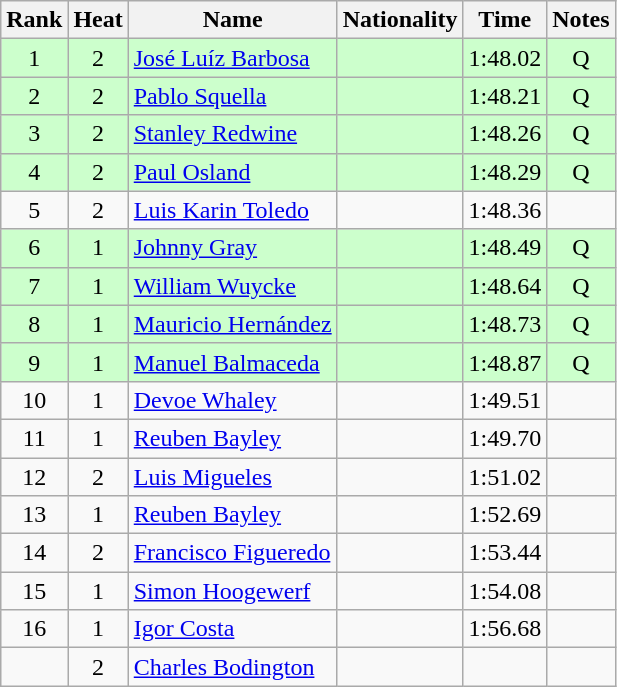<table class="wikitable sortable" style="text-align:center">
<tr>
<th>Rank</th>
<th>Heat</th>
<th>Name</th>
<th>Nationality</th>
<th>Time</th>
<th>Notes</th>
</tr>
<tr bgcolor=ccffcc>
<td>1</td>
<td>2</td>
<td align=left><a href='#'>José Luíz Barbosa</a></td>
<td align=left></td>
<td>1:48.02</td>
<td>Q</td>
</tr>
<tr bgcolor=ccffcc>
<td>2</td>
<td>2</td>
<td align=left><a href='#'>Pablo Squella</a></td>
<td align=left></td>
<td>1:48.21</td>
<td>Q</td>
</tr>
<tr bgcolor=ccffcc>
<td>3</td>
<td>2</td>
<td align=left><a href='#'>Stanley Redwine</a></td>
<td align=left></td>
<td>1:48.26</td>
<td>Q</td>
</tr>
<tr bgcolor=ccffcc>
<td>4</td>
<td>2</td>
<td align=left><a href='#'>Paul Osland</a></td>
<td align=left></td>
<td>1:48.29</td>
<td>Q</td>
</tr>
<tr>
<td>5</td>
<td>2</td>
<td align=left><a href='#'>Luis Karin Toledo</a></td>
<td align=left></td>
<td>1:48.36</td>
<td></td>
</tr>
<tr bgcolor=ccffcc>
<td>6</td>
<td>1</td>
<td align=left><a href='#'>Johnny Gray</a></td>
<td align=left></td>
<td>1:48.49</td>
<td>Q</td>
</tr>
<tr bgcolor=ccffcc>
<td>7</td>
<td>1</td>
<td align=left><a href='#'>William Wuycke</a></td>
<td align=left></td>
<td>1:48.64</td>
<td>Q</td>
</tr>
<tr bgcolor=ccffcc>
<td>8</td>
<td>1</td>
<td align=left><a href='#'>Mauricio Hernández</a></td>
<td align=left></td>
<td>1:48.73</td>
<td>Q</td>
</tr>
<tr bgcolor=ccffcc>
<td>9</td>
<td>1</td>
<td align=left><a href='#'>Manuel Balmaceda</a></td>
<td align=left></td>
<td>1:48.87</td>
<td>Q</td>
</tr>
<tr>
<td>10</td>
<td>1</td>
<td align=left><a href='#'>Devoe Whaley</a></td>
<td align=left></td>
<td>1:49.51</td>
<td></td>
</tr>
<tr>
<td>11</td>
<td>1</td>
<td align=left><a href='#'>Reuben Bayley</a></td>
<td align=left></td>
<td>1:49.70</td>
<td></td>
</tr>
<tr>
<td>12</td>
<td>2</td>
<td align=left><a href='#'>Luis Migueles</a></td>
<td align=left></td>
<td>1:51.02</td>
<td></td>
</tr>
<tr>
<td>13</td>
<td>1</td>
<td align=left><a href='#'>Reuben Bayley</a></td>
<td align=left></td>
<td>1:52.69</td>
<td></td>
</tr>
<tr>
<td>14</td>
<td>2</td>
<td align=left><a href='#'>Francisco Figueredo</a></td>
<td align=left></td>
<td>1:53.44</td>
<td></td>
</tr>
<tr>
<td>15</td>
<td>1</td>
<td align=left><a href='#'>Simon Hoogewerf</a></td>
<td align=left></td>
<td>1:54.08</td>
<td></td>
</tr>
<tr>
<td>16</td>
<td>1</td>
<td align=left><a href='#'>Igor Costa</a></td>
<td align=left></td>
<td>1:56.68</td>
<td></td>
</tr>
<tr>
<td></td>
<td>2</td>
<td align=left><a href='#'>Charles Bodington</a></td>
<td align=left></td>
<td></td>
<td></td>
</tr>
</table>
